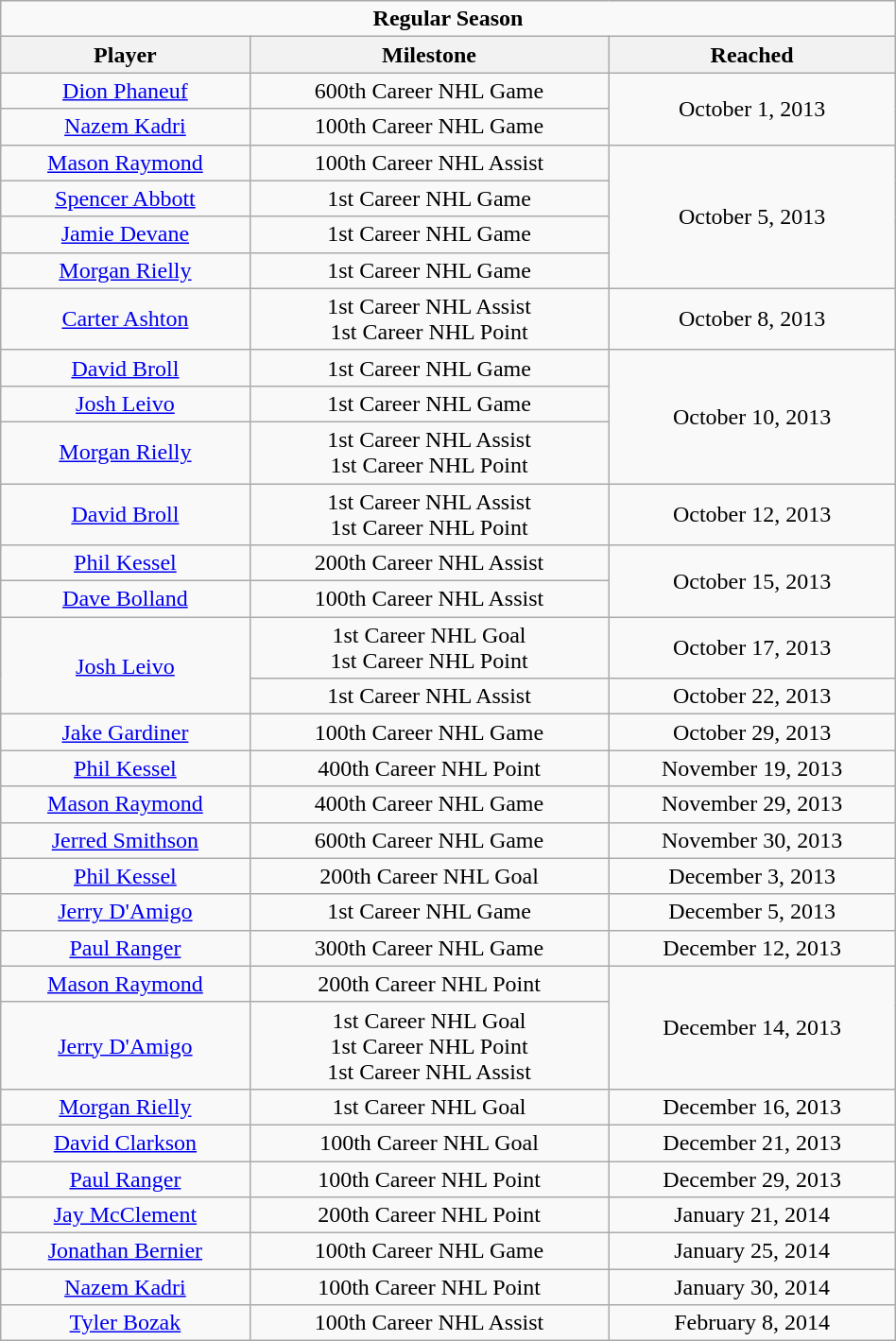<table class="wikitable" style="width:50%; text-align:center;">
<tr>
<td colspan="10" style="text-align:center;"><strong>Regular Season</strong></td>
</tr>
<tr>
<th>Player</th>
<th>Milestone</th>
<th>Reached</th>
</tr>
<tr>
<td><a href='#'>Dion Phaneuf</a></td>
<td>600th Career NHL Game</td>
<td rowspan="2" align=center>October 1, 2013</td>
</tr>
<tr>
<td><a href='#'>Nazem Kadri</a></td>
<td>100th Career NHL Game</td>
</tr>
<tr>
<td><a href='#'>Mason Raymond</a></td>
<td>100th Career NHL Assist</td>
<td rowspan="4" align=center>October 5, 2013</td>
</tr>
<tr>
<td><a href='#'>Spencer Abbott</a></td>
<td>1st Career NHL Game</td>
</tr>
<tr>
<td><a href='#'>Jamie Devane</a></td>
<td>1st Career NHL Game</td>
</tr>
<tr>
<td><a href='#'>Morgan Rielly</a></td>
<td>1st Career NHL Game</td>
</tr>
<tr>
<td><a href='#'>Carter Ashton</a></td>
<td>1st Career NHL Assist<br>1st Career NHL Point</td>
<td>October 8, 2013</td>
</tr>
<tr>
<td><a href='#'>David Broll</a></td>
<td>1st Career NHL Game</td>
<td rowspan="3" align=center>October 10, 2013</td>
</tr>
<tr>
<td><a href='#'>Josh Leivo</a></td>
<td>1st Career NHL Game</td>
</tr>
<tr>
<td><a href='#'>Morgan Rielly</a></td>
<td>1st Career NHL Assist<br>1st Career NHL Point</td>
</tr>
<tr>
<td><a href='#'>David Broll</a></td>
<td>1st Career NHL Assist<br>1st Career NHL Point</td>
<td>October 12, 2013</td>
</tr>
<tr>
<td><a href='#'>Phil Kessel</a></td>
<td>200th Career NHL Assist</td>
<td rowspan="2" align=center>October 15, 2013</td>
</tr>
<tr>
<td><a href='#'>Dave Bolland</a></td>
<td>100th Career NHL Assist</td>
</tr>
<tr>
<td rowspan="2" align=center><a href='#'>Josh Leivo</a></td>
<td>1st Career NHL Goal<br>1st Career NHL Point</td>
<td>October 17, 2013</td>
</tr>
<tr>
<td>1st Career NHL Assist</td>
<td>October 22, 2013</td>
</tr>
<tr>
<td><a href='#'>Jake Gardiner</a></td>
<td>100th Career NHL Game</td>
<td>October 29, 2013</td>
</tr>
<tr>
<td><a href='#'>Phil Kessel</a></td>
<td>400th Career NHL Point</td>
<td>November 19, 2013</td>
</tr>
<tr>
<td><a href='#'>Mason Raymond</a></td>
<td>400th Career NHL Game</td>
<td>November 29, 2013</td>
</tr>
<tr>
<td><a href='#'>Jerred Smithson</a></td>
<td>600th Career NHL Game</td>
<td>November 30, 2013</td>
</tr>
<tr>
<td><a href='#'>Phil Kessel</a></td>
<td>200th Career NHL Goal</td>
<td>December 3, 2013</td>
</tr>
<tr>
<td><a href='#'>Jerry D'Amigo</a></td>
<td>1st Career NHL Game</td>
<td>December 5, 2013</td>
</tr>
<tr>
<td><a href='#'>Paul Ranger</a></td>
<td>300th Career NHL Game</td>
<td>December 12, 2013</td>
</tr>
<tr>
<td><a href='#'>Mason Raymond</a></td>
<td>200th Career NHL Point</td>
<td rowspan="2" align=center>December 14, 2013</td>
</tr>
<tr>
<td><a href='#'>Jerry D'Amigo</a></td>
<td>1st Career NHL Goal<br>1st Career NHL Point<br>1st Career NHL Assist</td>
</tr>
<tr>
<td><a href='#'>Morgan Rielly</a></td>
<td>1st Career NHL Goal</td>
<td>December 16, 2013</td>
</tr>
<tr>
<td><a href='#'>David Clarkson</a></td>
<td>100th Career NHL Goal</td>
<td>December 21, 2013</td>
</tr>
<tr>
<td><a href='#'>Paul Ranger</a></td>
<td>100th Career NHL Point</td>
<td>December 29, 2013</td>
</tr>
<tr>
<td><a href='#'>Jay McClement</a></td>
<td>200th Career NHL Point</td>
<td>January 21, 2014</td>
</tr>
<tr>
<td><a href='#'>Jonathan Bernier</a></td>
<td>100th Career NHL Game</td>
<td>January 25, 2014</td>
</tr>
<tr>
<td><a href='#'>Nazem Kadri</a></td>
<td>100th Career NHL Point</td>
<td>January 30, 2014</td>
</tr>
<tr>
<td><a href='#'>Tyler Bozak</a></td>
<td>100th Career NHL Assist</td>
<td>February 8, 2014</td>
</tr>
</table>
